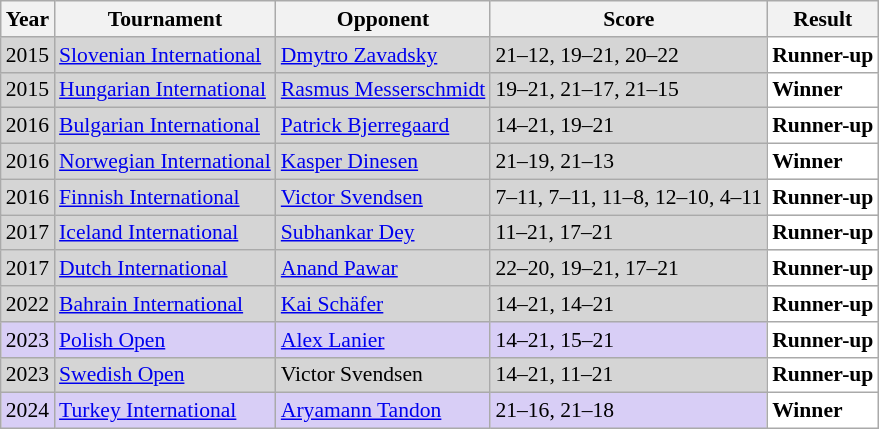<table class="sortable wikitable" style="font-size: 90%;">
<tr>
<th>Year</th>
<th>Tournament</th>
<th>Opponent</th>
<th>Score</th>
<th>Result</th>
</tr>
<tr style="background:#D5D5D5">
<td align="center">2015</td>
<td align="left"><a href='#'>Slovenian International</a></td>
<td align="left"> <a href='#'>Dmytro Zavadsky</a></td>
<td align="left">21–12, 19–21, 20–22</td>
<td style="text-align:left; background:white"> <strong>Runner-up</strong></td>
</tr>
<tr style="background:#D5D5D5">
<td align="center">2015</td>
<td align="left"><a href='#'>Hungarian International</a></td>
<td align="left"> <a href='#'>Rasmus Messerschmidt</a></td>
<td align="left">19–21, 21–17, 21–15</td>
<td style="text-align:left; background:white"> <strong>Winner</strong></td>
</tr>
<tr style="background:#D5D5D5">
<td align="center">2016</td>
<td align="left"><a href='#'>Bulgarian International</a></td>
<td align="left"> <a href='#'>Patrick Bjerregaard</a></td>
<td align="left">14–21, 19–21</td>
<td style="text-align:left; background:white"> <strong>Runner-up</strong></td>
</tr>
<tr style="background:#D5D5D5">
<td align="center">2016</td>
<td align="left"><a href='#'>Norwegian International</a></td>
<td align="left"> <a href='#'>Kasper Dinesen</a></td>
<td align="left">21–19, 21–13</td>
<td style="text-align:left; background:white"> <strong>Winner</strong></td>
</tr>
<tr style="background:#D5D5D5">
<td align="center">2016</td>
<td align="left"><a href='#'>Finnish International</a></td>
<td align="left"> <a href='#'>Victor Svendsen</a></td>
<td align="left">7–11, 7–11, 11–8, 12–10, 4–11</td>
<td style="text-align:left; background:white"> <strong>Runner-up</strong></td>
</tr>
<tr style="background:#D5D5D5">
<td align="center">2017</td>
<td align="left"><a href='#'>Iceland International</a></td>
<td align="left"> <a href='#'>Subhankar Dey</a></td>
<td align="left">11–21, 17–21</td>
<td style="text-align:left; background:white"> <strong>Runner-up</strong></td>
</tr>
<tr style="background:#D5D5D5">
<td align="center">2017</td>
<td align="left"><a href='#'>Dutch International</a></td>
<td align="left"> <a href='#'>Anand Pawar</a></td>
<td align="left">22–20, 19–21, 17–21</td>
<td style="text-align:left; background:white"> <strong>Runner-up</strong></td>
</tr>
<tr style="background:#D5D5D5">
<td align=center>2022</td>
<td align=left><a href='#'>Bahrain International</a></td>
<td align=left> <a href='#'>Kai Schäfer</a></td>
<td align=left>14–21, 14–21</td>
<td style="text-align:left; background:white"> <strong>Runner-up</strong></td>
</tr>
<tr style="background:#D8CEF6">
<td align="center">2023</td>
<td align="left"><a href='#'>Polish Open</a></td>
<td align="left"> <a href='#'>Alex Lanier</a></td>
<td align="left">14–21, 15–21</td>
<td style="text-align:left; background:white"> <strong>Runner-up</strong></td>
</tr>
<tr style="background:#D5D5D5">
<td align="center">2023</td>
<td align="left"><a href='#'>Swedish Open</a></td>
<td align="left"> Victor Svendsen</td>
<td align="left">14–21, 11–21</td>
<td style="text-align:left; background:white"> <strong>Runner-up</strong></td>
</tr>
<tr style="background:#D8CEF6">
<td align="center">2024</td>
<td align="left"><a href='#'>Turkey International</a></td>
<td align="left"> <a href='#'>Aryamann Tandon</a></td>
<td align="left">21–16, 21–18</td>
<td style="text-align:left; background:white"> <strong>Winner</strong></td>
</tr>
</table>
